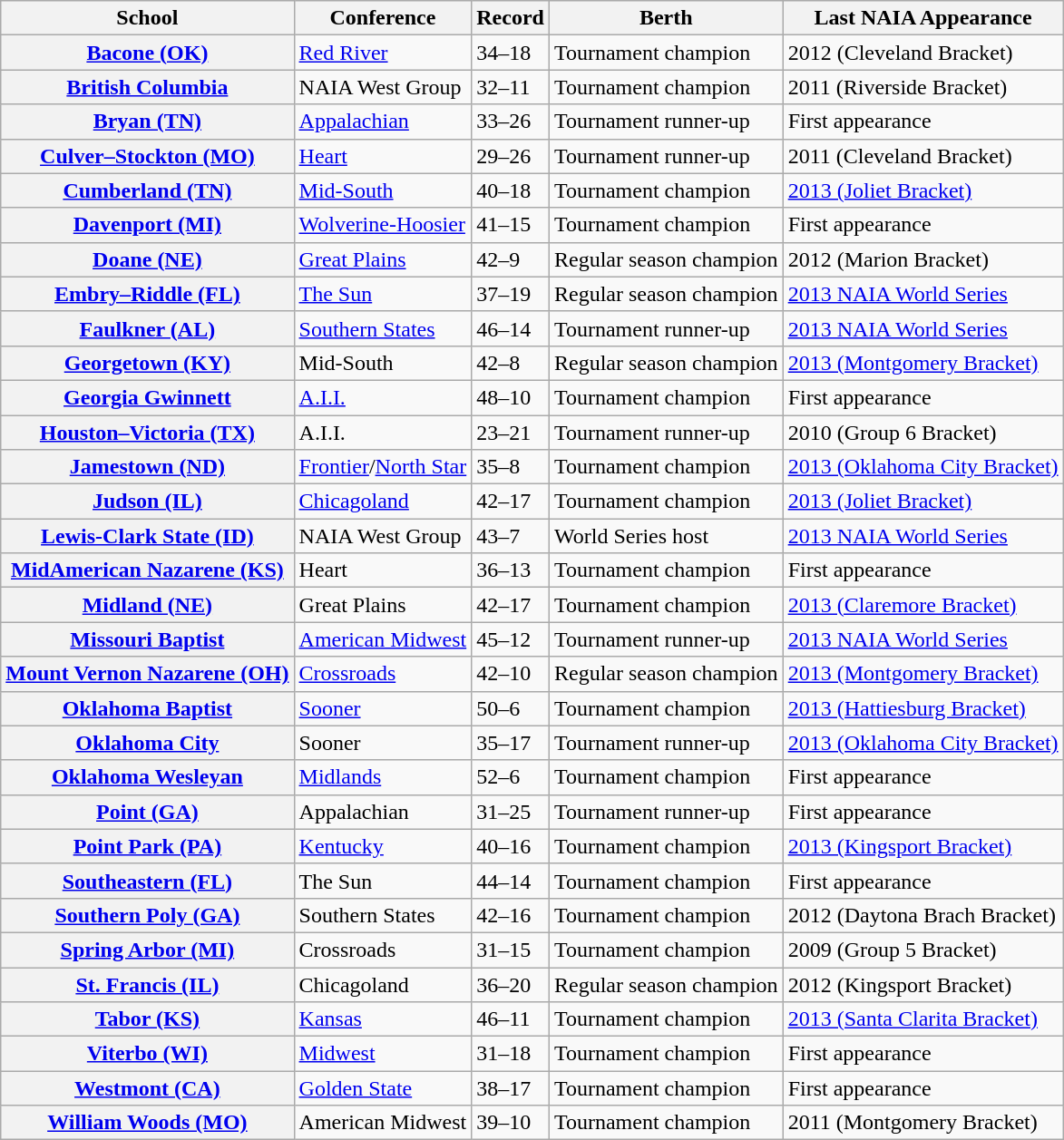<table class = "wikitable sortable plainrowheaders">
<tr>
<th>School</th>
<th>Conference</th>
<th>Record</th>
<th>Berth</th>
<th>Last NAIA Appearance</th>
</tr>
<tr>
<th scope="row"><a href='#'>Bacone (OK)</a></th>
<td><a href='#'>Red River</a></td>
<td>34–18</td>
<td>Tournament champion</td>
<td>2012 (Cleveland Bracket)</td>
</tr>
<tr>
<th scope="row"><a href='#'>British Columbia</a></th>
<td>NAIA West Group</td>
<td>32–11</td>
<td>Tournament champion</td>
<td>2011 (Riverside Bracket)</td>
</tr>
<tr>
<th scope="row"><a href='#'>Bryan (TN)</a></th>
<td><a href='#'>Appalachian</a></td>
<td>33–26</td>
<td>Tournament runner-up</td>
<td>First appearance</td>
</tr>
<tr>
<th scope="row"><a href='#'>Culver–Stockton (MO)</a></th>
<td><a href='#'>Heart</a></td>
<td>29–26</td>
<td>Tournament runner-up</td>
<td>2011 (Cleveland Bracket)</td>
</tr>
<tr>
<th scope="row"><a href='#'>Cumberland (TN)</a></th>
<td><a href='#'>Mid-South</a></td>
<td>40–18</td>
<td>Tournament champion</td>
<td><a href='#'>2013 (Joliet Bracket)</a></td>
</tr>
<tr>
<th scope="row"><a href='#'>Davenport (MI)</a></th>
<td><a href='#'>Wolverine-Hoosier</a></td>
<td>41–15</td>
<td>Tournament champion</td>
<td>First appearance</td>
</tr>
<tr>
<th scope="row"><a href='#'>Doane (NE)</a></th>
<td><a href='#'>Great Plains</a></td>
<td>42–9</td>
<td>Regular season champion</td>
<td>2012 (Marion Bracket)</td>
</tr>
<tr>
<th scope="row"><a href='#'>Embry–Riddle (FL)</a></th>
<td><a href='#'>The Sun</a></td>
<td>37–19</td>
<td>Regular season champion</td>
<td><a href='#'>2013 NAIA World Series</a></td>
</tr>
<tr>
<th scope="row"><a href='#'>Faulkner (AL)</a></th>
<td><a href='#'>Southern States</a></td>
<td>46–14</td>
<td>Tournament runner-up</td>
<td><a href='#'>2013 NAIA World Series</a></td>
</tr>
<tr>
<th scope="row"><a href='#'>Georgetown (KY)</a></th>
<td>Mid-South</td>
<td>42–8</td>
<td>Regular season champion</td>
<td><a href='#'>2013 (Montgomery Bracket)</a></td>
</tr>
<tr>
<th scope="row"><a href='#'>Georgia Gwinnett</a></th>
<td><a href='#'>A.I.I.</a></td>
<td>48–10</td>
<td>Tournament champion</td>
<td>First appearance</td>
</tr>
<tr>
<th scope="row"><a href='#'>Houston–Victoria (TX)</a></th>
<td>A.I.I.</td>
<td>23–21</td>
<td>Tournament runner-up</td>
<td>2010 (Group 6 Bracket)</td>
</tr>
<tr>
<th scope="row"><a href='#'>Jamestown (ND)</a></th>
<td><a href='#'>Frontier</a>/<a href='#'>North Star</a></td>
<td>35–8</td>
<td>Tournament champion</td>
<td><a href='#'>2013 (Oklahoma City Bracket)</a></td>
</tr>
<tr>
<th scope="row"><a href='#'>Judson (IL)</a></th>
<td><a href='#'>Chicagoland</a></td>
<td>42–17</td>
<td>Tournament champion</td>
<td><a href='#'>2013 (Joliet Bracket)</a></td>
</tr>
<tr>
<th scope="row"><a href='#'>Lewis-Clark State (ID)</a></th>
<td>NAIA West Group</td>
<td>43–7</td>
<td>World Series host</td>
<td><a href='#'>2013 NAIA World Series</a></td>
</tr>
<tr>
<th scope="row"><a href='#'>MidAmerican Nazarene (KS)</a></th>
<td>Heart</td>
<td>36–13</td>
<td>Tournament champion</td>
<td>First appearance</td>
</tr>
<tr>
<th scope="row"><a href='#'>Midland (NE)</a></th>
<td>Great Plains</td>
<td>42–17</td>
<td>Tournament champion</td>
<td><a href='#'>2013 (Claremore Bracket)</a></td>
</tr>
<tr>
<th scope="row"><a href='#'>Missouri Baptist</a></th>
<td><a href='#'>American Midwest</a></td>
<td>45–12</td>
<td>Tournament runner-up</td>
<td><a href='#'>2013 NAIA World Series</a></td>
</tr>
<tr>
<th scope="row"><a href='#'>Mount Vernon Nazarene (OH)</a></th>
<td><a href='#'>Crossroads</a></td>
<td>42–10</td>
<td>Regular season champion</td>
<td><a href='#'>2013 (Montgomery Bracket)</a></td>
</tr>
<tr>
<th scope="row"><a href='#'>Oklahoma Baptist</a></th>
<td><a href='#'>Sooner</a></td>
<td>50–6</td>
<td>Tournament champion</td>
<td><a href='#'>2013 (Hattiesburg Bracket)</a></td>
</tr>
<tr>
<th scope="row"><a href='#'>Oklahoma City</a></th>
<td>Sooner</td>
<td>35–17</td>
<td>Tournament runner-up</td>
<td><a href='#'>2013 (Oklahoma City Bracket)</a></td>
</tr>
<tr>
<th scope="row"><a href='#'>Oklahoma Wesleyan</a></th>
<td><a href='#'>Midlands</a></td>
<td>52–6</td>
<td>Tournament champion</td>
<td>First appearance</td>
</tr>
<tr>
<th scope="row"><a href='#'>Point (GA)</a></th>
<td>Appalachian</td>
<td>31–25</td>
<td>Tournament runner-up</td>
<td>First appearance</td>
</tr>
<tr>
<th scope="row"><a href='#'>Point Park (PA)</a></th>
<td><a href='#'>Kentucky</a></td>
<td>40–16</td>
<td>Tournament champion</td>
<td><a href='#'>2013 (Kingsport Bracket)</a></td>
</tr>
<tr>
<th scope="row"><a href='#'>Southeastern (FL)</a></th>
<td>The Sun</td>
<td>44–14</td>
<td>Tournament champion</td>
<td>First appearance</td>
</tr>
<tr>
<th scope="row"><a href='#'>Southern Poly (GA)</a></th>
<td>Southern States</td>
<td>42–16</td>
<td>Tournament champion</td>
<td>2012 (Daytona Brach Bracket)</td>
</tr>
<tr>
<th scope="row"><a href='#'>Spring Arbor (MI)</a></th>
<td>Crossroads</td>
<td>31–15</td>
<td>Tournament champion</td>
<td>2009 (Group 5 Bracket)</td>
</tr>
<tr>
<th scope="row"><a href='#'>St. Francis (IL)</a></th>
<td>Chicagoland</td>
<td>36–20</td>
<td>Regular season champion</td>
<td>2012 (Kingsport Bracket)</td>
</tr>
<tr>
<th scope="row"><a href='#'>Tabor (KS)</a></th>
<td><a href='#'>Kansas</a></td>
<td>46–11</td>
<td>Tournament champion</td>
<td><a href='#'>2013 (Santa Clarita Bracket)</a></td>
</tr>
<tr>
<th scope="row"><a href='#'>Viterbo (WI)</a></th>
<td><a href='#'>Midwest</a></td>
<td>31–18</td>
<td>Tournament champion</td>
<td>First appearance</td>
</tr>
<tr>
<th scope="row"><a href='#'>Westmont (CA)</a></th>
<td><a href='#'>Golden State</a></td>
<td>38–17</td>
<td>Tournament champion</td>
<td>First appearance</td>
</tr>
<tr>
<th scope="row"><a href='#'>William Woods (MO)</a></th>
<td>American Midwest</td>
<td>39–10</td>
<td>Tournament champion</td>
<td>2011 (Montgomery Bracket)</td>
</tr>
</table>
